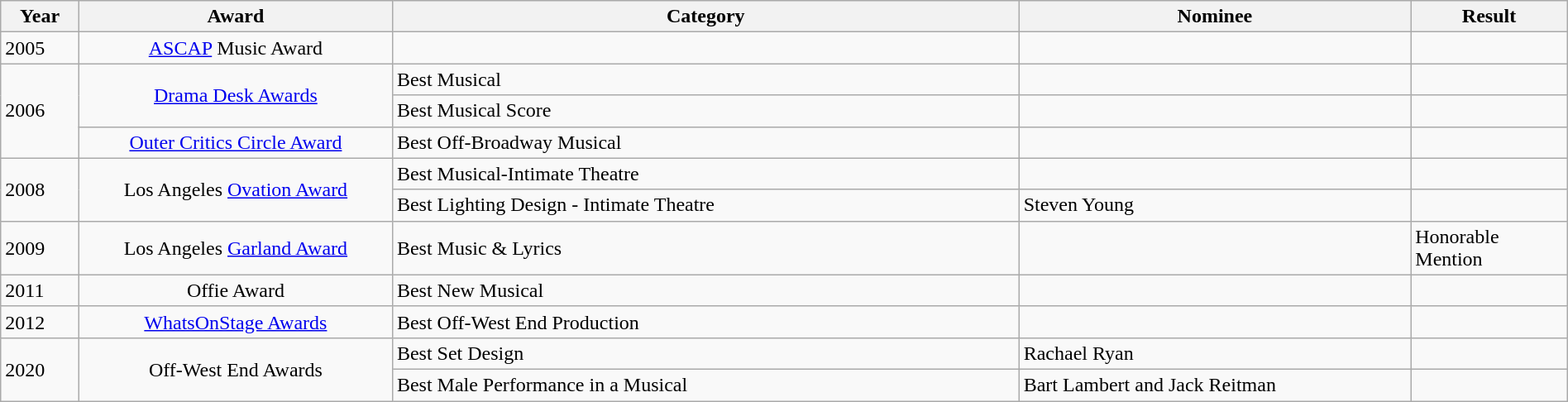<table class="wikitable" style="width:100%;">
<tr>
<th style="width:5%;">Year</th>
<th style="width:20%;">Award</th>
<th style="width:40%;">Category</th>
<th style="width:25%;">Nominee</th>
<th style="width:10%;">Result</th>
</tr>
<tr>
<td>2005</td>
<td style="text-align:center;"><a href='#'>ASCAP</a> Music Award</td>
<td></td>
<td></td>
<td></td>
</tr>
<tr>
<td rowspan="3">2006</td>
<td rowspan="2" style="text-align:center;"><a href='#'>Drama Desk Awards</a></td>
<td>Best Musical</td>
<td></td>
<td></td>
</tr>
<tr>
<td>Best Musical Score</td>
<td></td>
<td></td>
</tr>
<tr>
<td style="text-align:center;"><a href='#'>Outer Critics Circle Award</a></td>
<td>Best Off-Broadway Musical</td>
<td></td>
<td> </td>
</tr>
<tr>
<td rowspan="2">2008</td>
<td rowspan="2" style="text-align:center;">Los Angeles <a href='#'>Ovation Award</a></td>
<td>Best Musical-Intimate Theatre</td>
<td></td>
<td> </td>
</tr>
<tr>
<td>Best Lighting Design - Intimate Theatre</td>
<td>Steven Young</td>
<td> </td>
</tr>
<tr>
<td>2009</td>
<td style="text-align:center;">Los Angeles <a href='#'>Garland Award</a></td>
<td>Best Music & Lyrics</td>
<td></td>
<td>Honorable Mention</td>
</tr>
<tr>
<td>2011</td>
<td style="text-align:center;">Offie Award</td>
<td>Best New Musical</td>
<td></td>
<td></td>
</tr>
<tr>
<td>2012</td>
<td style="text-align:center;"><a href='#'>WhatsOnStage Awards</a></td>
<td>Best Off-West End Production</td>
<td></td>
<td> </td>
</tr>
<tr>
<td rowspan="2">2020</td>
<td rowspan="2" style="text-align:center;">Off-West End Awards</td>
<td>Best Set Design</td>
<td>Rachael Ryan</td>
<td></td>
</tr>
<tr>
<td>Best Male Performance in a Musical</td>
<td>Bart Lambert and Jack Reitman</td>
<td></td>
</tr>
</table>
